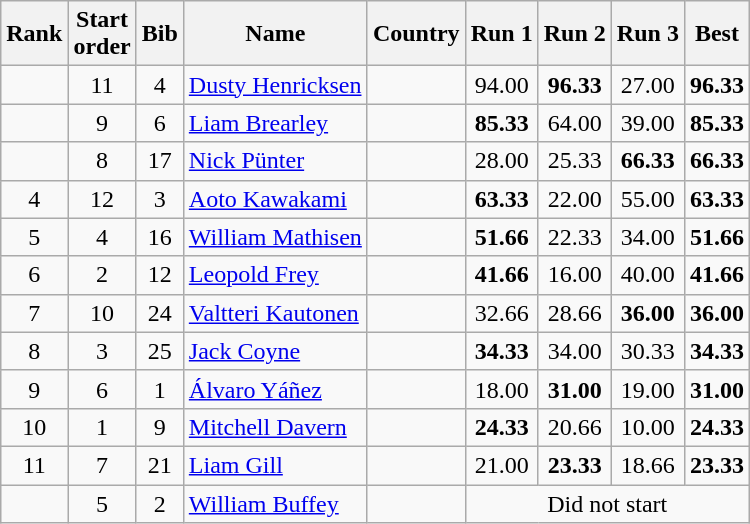<table class="wikitable sortable" style="text-align:center">
<tr>
<th>Rank</th>
<th>Start<br>order</th>
<th>Bib</th>
<th>Name</th>
<th>Country</th>
<th>Run 1</th>
<th>Run 2</th>
<th>Run 3</th>
<th>Best</th>
</tr>
<tr>
<td></td>
<td>11</td>
<td>4</td>
<td align=left><a href='#'>Dusty Henricksen</a></td>
<td align=left></td>
<td>94.00</td>
<td><strong>96.33</strong></td>
<td>27.00</td>
<td><strong>96.33</strong></td>
</tr>
<tr>
<td></td>
<td>9</td>
<td>6</td>
<td align=left><a href='#'>Liam Brearley</a></td>
<td align=left></td>
<td><strong>85.33</strong></td>
<td>64.00</td>
<td>39.00</td>
<td><strong>85.33</strong></td>
</tr>
<tr>
<td></td>
<td>8</td>
<td>17</td>
<td align=left><a href='#'>Nick Pünter</a></td>
<td align=left></td>
<td>28.00</td>
<td>25.33</td>
<td><strong>66.33</strong></td>
<td><strong>66.33</strong></td>
</tr>
<tr>
<td>4</td>
<td>12</td>
<td>3</td>
<td align=left><a href='#'>Aoto Kawakami</a></td>
<td align=left></td>
<td><strong>63.33</strong></td>
<td>22.00</td>
<td>55.00</td>
<td><strong>63.33</strong></td>
</tr>
<tr>
<td>5</td>
<td>4</td>
<td>16</td>
<td align=left><a href='#'>William Mathisen</a></td>
<td align=left></td>
<td><strong>51.66</strong></td>
<td>22.33</td>
<td>34.00</td>
<td><strong>51.66</strong></td>
</tr>
<tr>
<td>6</td>
<td>2</td>
<td>12</td>
<td align=left><a href='#'>Leopold Frey</a></td>
<td align=left></td>
<td><strong>41.66</strong></td>
<td>16.00</td>
<td>40.00</td>
<td><strong>41.66</strong></td>
</tr>
<tr>
<td>7</td>
<td>10</td>
<td>24</td>
<td align=left><a href='#'>Valtteri Kautonen</a></td>
<td align=left></td>
<td>32.66</td>
<td>28.66</td>
<td><strong>36.00</strong></td>
<td><strong>36.00</strong></td>
</tr>
<tr>
<td>8</td>
<td>3</td>
<td>25</td>
<td align=left><a href='#'>Jack Coyne</a></td>
<td align=left></td>
<td><strong>34.33</strong></td>
<td>34.00</td>
<td>30.33</td>
<td><strong>34.33</strong></td>
</tr>
<tr>
<td>9</td>
<td>6</td>
<td>1</td>
<td align=left><a href='#'>Álvaro Yáñez</a></td>
<td align=left></td>
<td>18.00</td>
<td><strong>31.00</strong></td>
<td>19.00</td>
<td><strong>31.00</strong></td>
</tr>
<tr>
<td>10</td>
<td>1</td>
<td>9</td>
<td align=left><a href='#'>Mitchell Davern</a></td>
<td align=left></td>
<td><strong>24.33</strong></td>
<td>20.66</td>
<td>10.00</td>
<td><strong>24.33</strong></td>
</tr>
<tr>
<td>11</td>
<td>7</td>
<td>21</td>
<td align=left><a href='#'>Liam Gill</a></td>
<td align=left></td>
<td>21.00</td>
<td><strong>23.33</strong></td>
<td>18.66</td>
<td><strong>23.33</strong></td>
</tr>
<tr>
<td></td>
<td>5</td>
<td>2</td>
<td align=left><a href='#'>William Buffey</a></td>
<td align=left></td>
<td colspan=4>Did not start</td>
</tr>
</table>
